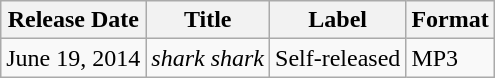<table class="wikitable">
<tr>
<th>Release Date</th>
<th>Title</th>
<th>Label</th>
<th>Format</th>
</tr>
<tr>
<td>June 19, 2014</td>
<td><em>shark shark</em></td>
<td>Self-released</td>
<td>MP3</td>
</tr>
</table>
